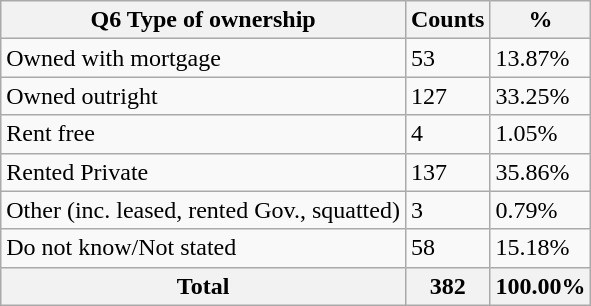<table class="wikitable sortable">
<tr>
<th>Q6 Type of ownership</th>
<th>Counts</th>
<th>%</th>
</tr>
<tr>
<td>Owned with mortgage</td>
<td>53</td>
<td>13.87%</td>
</tr>
<tr>
<td>Owned outright</td>
<td>127</td>
<td>33.25%</td>
</tr>
<tr>
<td>Rent free</td>
<td>4</td>
<td>1.05%</td>
</tr>
<tr>
<td>Rented Private</td>
<td>137</td>
<td>35.86%</td>
</tr>
<tr>
<td>Other (inc. leased, rented Gov., squatted)</td>
<td>3</td>
<td>0.79%</td>
</tr>
<tr>
<td>Do not know/Not stated</td>
<td>58</td>
<td>15.18%</td>
</tr>
<tr>
<th>Total</th>
<th>382</th>
<th>100.00%</th>
</tr>
</table>
